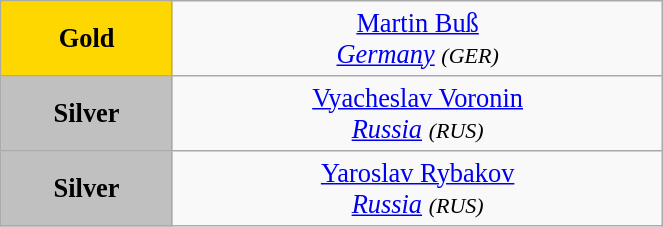<table class="wikitable" style=" text-align:center; font-size:110%;" width="35%">
<tr>
<td bgcolor="gold"><strong>Gold</strong></td>
<td> <a href='#'>Martin Buß</a><br><em><a href='#'>Germany</a> <small>(GER)</small></em></td>
</tr>
<tr>
<td bgcolor="silver"><strong>Silver</strong></td>
<td> <a href='#'>Vyacheslav Voronin</a><br><em><a href='#'>Russia</a> <small>(RUS)</small></em></td>
</tr>
<tr>
<td bgcolor="silver"><strong>Silver</strong></td>
<td> <a href='#'>Yaroslav Rybakov</a><br><em><a href='#'>Russia</a> <small>(RUS)</small></em></td>
</tr>
</table>
